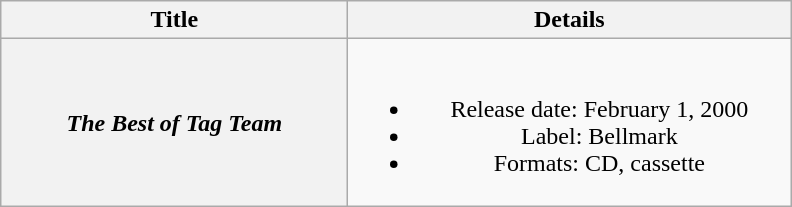<table class="wikitable plainrowheaders" style="text-align:center;">
<tr>
<th style="width:14em;">Title</th>
<th style="width:18em;">Details</th>
</tr>
<tr>
<th scope="row"><em>The Best of Tag Team</em></th>
<td><br><ul><li>Release date: February 1, 2000</li><li>Label: Bellmark</li><li>Formats: CD, cassette</li></ul></td>
</tr>
</table>
